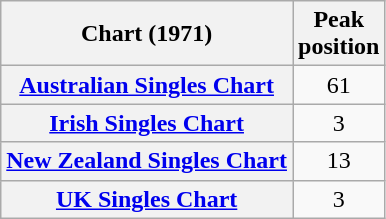<table class="wikitable sortable plainrowheaders">
<tr>
<th scope="col">Chart (1971)</th>
<th scope="col">Peak<br>position</th>
</tr>
<tr>
<th scope="row"><a href='#'>Australian Singles Chart</a></th>
<td align="center">61</td>
</tr>
<tr>
<th scope="row"><a href='#'>Irish Singles Chart</a></th>
<td align="center">3</td>
</tr>
<tr>
<th scope="row"><a href='#'>New Zealand Singles Chart</a></th>
<td align="center">13</td>
</tr>
<tr>
<th scope="row"><a href='#'>UK Singles Chart</a></th>
<td align="center">3</td>
</tr>
</table>
